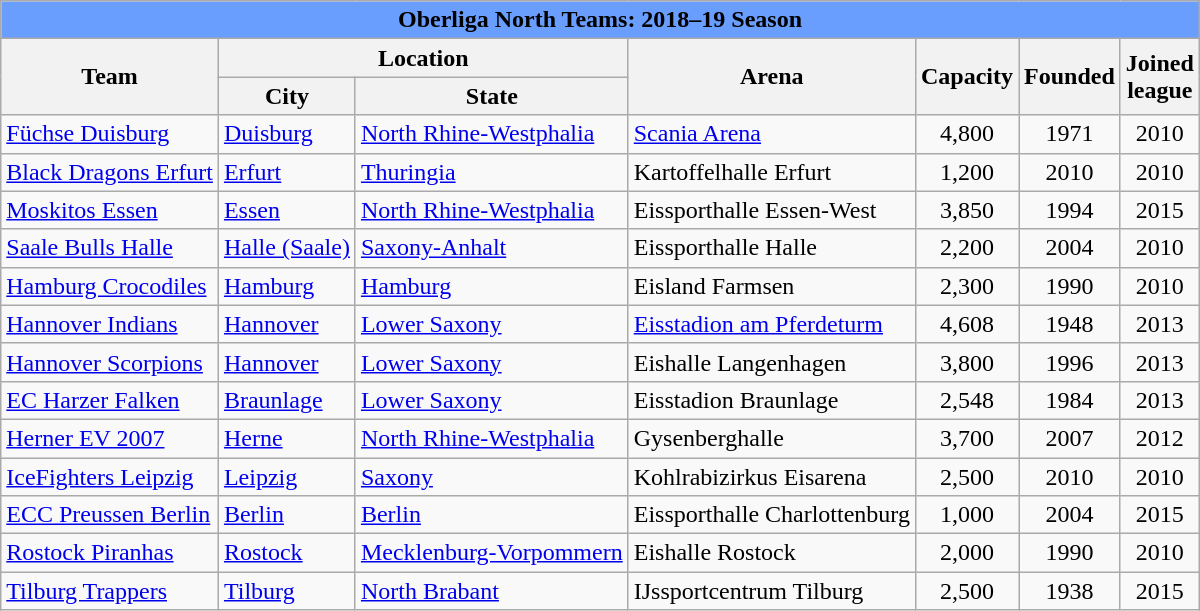<table class="wikitable sortable">
<tr>
<th style="background:#699efe;" colspan="7"><span>Oberliga North Teams: 2018–19 Season</span></th>
</tr>
<tr>
<th rowspan=2>Team</th>
<th colspan=2>Location</th>
<th rowspan=2>Arena</th>
<th rowspan=2>Capacity</th>
<th rowspan=2>Founded</th>
<th rowspan=2>Joined <br> league</th>
</tr>
<tr>
<th>City</th>
<th>State</th>
</tr>
<tr>
<td><a href='#'>Füchse Duisburg</a></td>
<td><a href='#'>Duisburg</a></td>
<td> <a href='#'>North Rhine-Westphalia</a></td>
<td><a href='#'>Scania Arena</a></td>
<td align=center>4,800</td>
<td align=center>1971</td>
<td align=center>2010</td>
</tr>
<tr>
<td><a href='#'>Black Dragons Erfurt</a></td>
<td><a href='#'>Erfurt</a></td>
<td> <a href='#'>Thuringia</a></td>
<td>Kartoffelhalle Erfurt</td>
<td align=center>1,200</td>
<td align=center>2010</td>
<td align=center>2010</td>
</tr>
<tr>
<td><a href='#'>Moskitos Essen</a></td>
<td><a href='#'>Essen</a></td>
<td> <a href='#'>North Rhine-Westphalia</a></td>
<td>Eissporthalle Essen-West</td>
<td align=center>3,850</td>
<td align=center>1994</td>
<td align=center>2015</td>
</tr>
<tr>
<td><a href='#'>Saale Bulls Halle</a></td>
<td><a href='#'>Halle (Saale)</a></td>
<td> <a href='#'>Saxony-Anhalt</a></td>
<td>Eissporthalle Halle</td>
<td align=center>2,200</td>
<td align=center>2004</td>
<td align=center>2010</td>
</tr>
<tr>
<td><a href='#'>Hamburg Crocodiles</a></td>
<td><a href='#'>Hamburg</a></td>
<td> <a href='#'>Hamburg</a></td>
<td>Eisland Farmsen</td>
<td align=center>2,300</td>
<td align=center>1990</td>
<td align=center>2010</td>
</tr>
<tr>
<td><a href='#'>Hannover Indians</a></td>
<td><a href='#'>Hannover</a></td>
<td> <a href='#'>Lower Saxony</a></td>
<td><a href='#'>Eisstadion am Pferdeturm</a></td>
<td align=center>4,608</td>
<td align=center>1948</td>
<td align=center>2013</td>
</tr>
<tr>
<td><a href='#'>Hannover Scorpions</a></td>
<td><a href='#'>Hannover</a></td>
<td> <a href='#'>Lower Saxony</a></td>
<td>Eishalle Langenhagen</td>
<td align=center>3,800</td>
<td align=center>1996</td>
<td align=center>2013</td>
</tr>
<tr>
<td><a href='#'>EC Harzer Falken</a></td>
<td><a href='#'>Braunlage</a></td>
<td> <a href='#'>Lower Saxony</a></td>
<td>Eisstadion Braunlage</td>
<td align=center>2,548</td>
<td align=center>1984</td>
<td align=center>2013</td>
</tr>
<tr>
<td><a href='#'>Herner EV 2007</a></td>
<td><a href='#'>Herne</a></td>
<td> <a href='#'>North Rhine-Westphalia</a></td>
<td>Gysenberghalle</td>
<td align=center>3,700</td>
<td align=center>2007</td>
<td align=center>2012</td>
</tr>
<tr>
<td><a href='#'>IceFighters Leipzig</a></td>
<td><a href='#'>Leipzig</a></td>
<td> <a href='#'>Saxony</a></td>
<td>Kohlrabizirkus Eisarena</td>
<td align=center>2,500</td>
<td align=center>2010</td>
<td align=center>2010</td>
</tr>
<tr>
<td><a href='#'>ECC Preussen Berlin</a></td>
<td><a href='#'>Berlin</a></td>
<td> <a href='#'>Berlin</a></td>
<td>Eissporthalle Charlottenburg</td>
<td align=center>1,000</td>
<td align=center>2004</td>
<td align=center>2015</td>
</tr>
<tr>
<td><a href='#'>Rostock Piranhas</a></td>
<td><a href='#'>Rostock</a></td>
<td> <a href='#'>Mecklenburg-Vorpommern</a></td>
<td>Eishalle Rostock</td>
<td align=center>2,000</td>
<td align=center>1990</td>
<td align=center>2010</td>
</tr>
<tr>
<td><a href='#'>Tilburg Trappers</a></td>
<td><a href='#'>Tilburg</a></td>
<td> <a href='#'>North Brabant</a></td>
<td>IJssportcentrum Tilburg</td>
<td align=center>2,500</td>
<td align=center>1938</td>
<td align=center>2015</td>
</tr>
</table>
